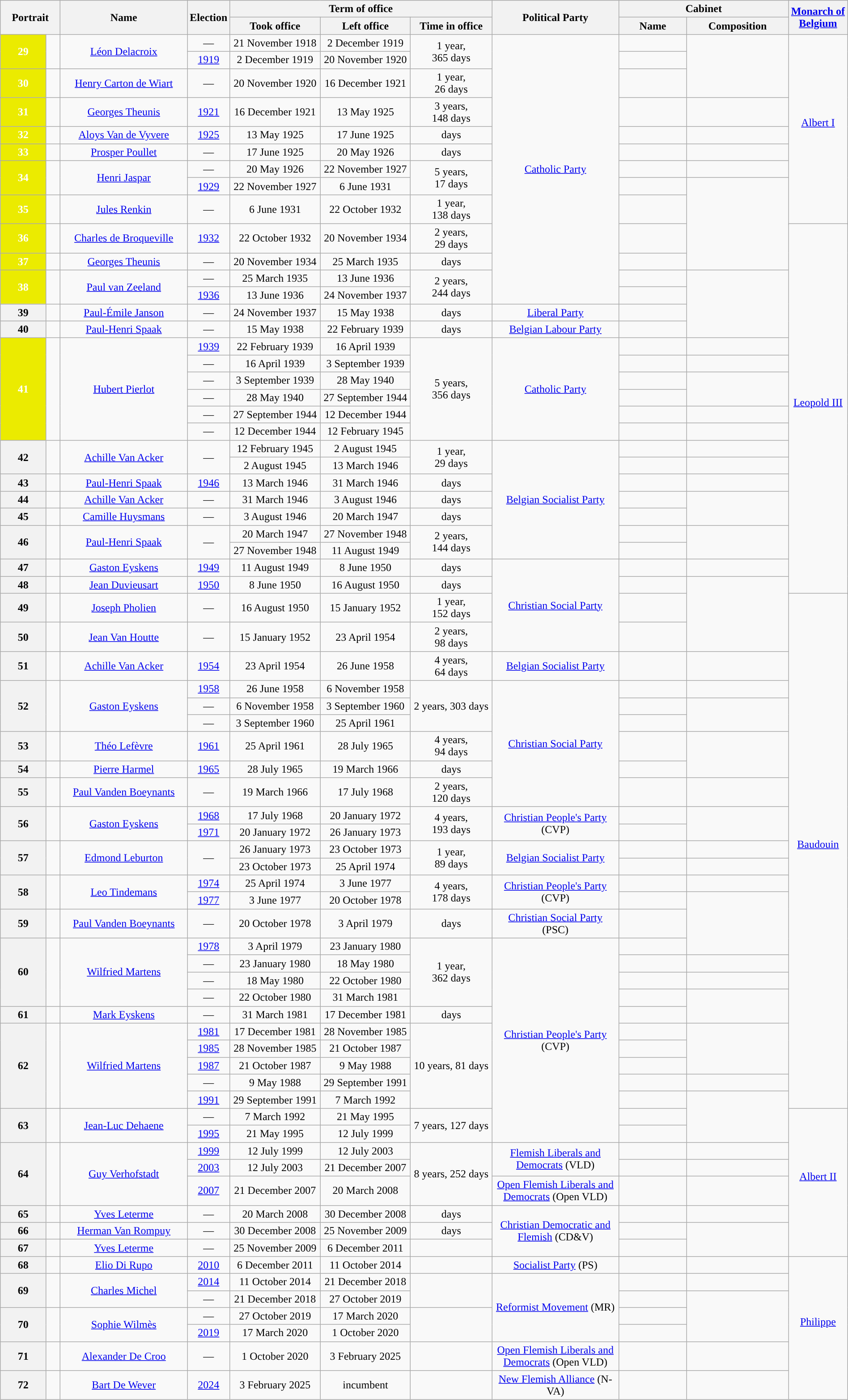<table class="wikitable" style="text-align:center; width:100%; border:1px #AAAAFF solid">
<tr>
<th rowspan="2" colspan="2" width="80px">Portrait</th>
<th rowspan="2" width="15%">Name<br></th>
<th rowspan="2" width="5%">Election</th>
<th colspan="3">Term of office</th>
<th rowspan="2" width="15%">Political Party</th>
<th colspan="2">Cabinet</th>
<th rowspan="2" width="7%"><a href='#'>Monarch of Belgium</a><br></th>
</tr>
<tr>
<th>Took office</th>
<th>Left office</th>
<th>Time in office</th>
<th width="8%">Name</th>
<th width="12%">Composition</th>
</tr>
<tr>
<th rowspan="2" style="background:#ebeb00; color:white;">29</th>
<td rowspan="2"></td>
<td rowspan="2"><a href='#'>Léon Delacroix</a><br></td>
<td>—</td>
<td>21 November 1918</td>
<td>2 December 1919</td>
<td rowspan="2">1 year,<br>365 days</td>
<td rowspan="14"><a href='#'>Catholic Party</a></td>
<td></td>
<td rowspan="3"></td>
<td rowspan="10"><a href='#'>Albert I</a><br><br></td>
</tr>
<tr>
<td><a href='#'>1919</a></td>
<td>2 December 1919</td>
<td>20 November 1920</td>
<td></td>
</tr>
<tr>
<th style="background:#ebeb00; color:white;">30</th>
<td></td>
<td><a href='#'>Henry Carton de Wiart</a><br></td>
<td>—</td>
<td>20 November 1920</td>
<td>16 December 1921</td>
<td>1 year,<br>26 days</td>
<td></td>
</tr>
<tr>
<th style="background:#ebeb00; color:white;">31</th>
<td></td>
<td><a href='#'>Georges Theunis</a><br></td>
<td><a href='#'>1921</a></td>
<td>16 December 1921</td>
<td>13 May 1925</td>
<td>3 years,<br>148 days</td>
<td></td>
<td></td>
</tr>
<tr>
<th style="background:#ebeb00; color:white;">32</th>
<td></td>
<td><a href='#'>Aloys Van de Vyvere</a><br></td>
<td><a href='#'>1925</a></td>
<td>13 May 1925</td>
<td>17 June 1925</td>
<td> days</td>
<td></td>
<td></td>
</tr>
<tr>
<th style="background:#ebeb00; color:white;">33</th>
<td></td>
<td><a href='#'>Prosper Poullet</a><br></td>
<td>—</td>
<td>17 June 1925</td>
<td>20 May 1926</td>
<td> days</td>
<td></td>
<td></td>
</tr>
<tr>
<th rowspan="2" style="background:#ebeb00; color:white;">34</th>
<td rowspan="2"></td>
<td rowspan="2"><a href='#'>Henri Jaspar</a><br></td>
<td>—</td>
<td>20 May 1926</td>
<td>22 November 1927</td>
<td rowspan="2">5 years,<br>17 days</td>
<td></td>
<td></td>
</tr>
<tr>
<td><a href='#'>1929</a></td>
<td>22 November 1927</td>
<td>6 June 1931</td>
<td></td>
<td rowspan="5"></td>
</tr>
<tr>
<th style="background:#ebeb00; color:white;">35</th>
<td></td>
<td><a href='#'>Jules Renkin</a><br></td>
<td>—</td>
<td>6 June 1931</td>
<td>22 October 1932</td>
<td>1 year,<br>138 days</td>
<td></td>
</tr>
<tr>
<th rowspan="2" style="background:#ebeb00; color:white;">36</th>
<td rowspan="2"></td>
<td rowspan="2"><a href='#'>Charles de Broqueville</a><br></td>
<td rowspan="2"><a href='#'>1932</a></td>
<td rowspan="2">22 October 1932</td>
<td rowspan="2">20 November 1934</td>
<td rowspan="2">2 years,<br>29 days</td>
<td rowspan="2"></td>
</tr>
<tr>
<td rowspan="22"><a href='#'>Leopold III</a><br><br></td>
</tr>
<tr>
<th style="background:#ebeb00; color:white;">37</th>
<td></td>
<td><a href='#'>Georges Theunis</a><br></td>
<td>—</td>
<td>20 November 1934</td>
<td>25 March 1935</td>
<td> days</td>
<td></td>
</tr>
<tr>
<th rowspan=2 style="background:#ebeb00; color:white;">38</th>
<td rowspan="2"></td>
<td rowspan="2"><a href='#'>Paul van Zeeland</a><br></td>
<td>—</td>
<td>25 March 1935</td>
<td>13 June 1936</td>
<td rowspan="2">2 years,<br>244 days</td>
<td></td>
<td rowspan="4"></td>
</tr>
<tr>
<td><a href='#'>1936</a></td>
<td>13 June 1936</td>
<td>24 November 1937</td>
<td></td>
</tr>
<tr>
<th style="background:">39</th>
<td></td>
<td><a href='#'>Paul-Émile Janson</a><br></td>
<td>—</td>
<td>24 November 1937</td>
<td>15 May 1938</td>
<td> days</td>
<td><a href='#'>Liberal Party</a></td>
<td></td>
</tr>
<tr>
<th style="background:">40</th>
<td></td>
<td><a href='#'>Paul-Henri Spaak</a><br></td>
<td>—</td>
<td>15 May 1938</td>
<td>22 February 1939</td>
<td> days</td>
<td><a href='#'>Belgian Labour Party</a></td>
<td></td>
</tr>
<tr>
<th rowspan="6" style="background:#ebeb00; color:white;">41</th>
<td rowspan="6"></td>
<td rowspan="6"><a href='#'>Hubert Pierlot</a><br></td>
<td><a href='#'>1939</a></td>
<td>22 February 1939</td>
<td>16 April 1939</td>
<td rowspan="6">5 years,<br>356 days</td>
<td rowspan="6"><a href='#'>Catholic Party</a></td>
<td></td>
<td></td>
</tr>
<tr>
<td>—</td>
<td>16 April 1939</td>
<td>3 September 1939</td>
<td></td>
<td></td>
</tr>
<tr>
<td>—</td>
<td>3 September 1939</td>
<td>28 May 1940</td>
<td></td>
<td rowspan="2"></td>
</tr>
<tr>
<td>—</td>
<td>28 May 1940</td>
<td>27 September 1944</td>
<td></td>
</tr>
<tr>
<td>—</td>
<td>27 September 1944</td>
<td>12 December 1944</td>
<td></td>
<td></td>
</tr>
<tr>
<td>—</td>
<td>12 December 1944</td>
<td>12 February 1945</td>
<td></td>
<td></td>
</tr>
<tr>
<th rowspan="2" style="background:">42</th>
<td rowspan="2"></td>
<td rowspan="2"><a href='#'>Achille Van Acker</a><br></td>
<td rowspan="2">—</td>
<td>12 February 1945</td>
<td>2 August 1945</td>
<td rowspan="2">1 year,<br>29 days</td>
<td rowspan="7"><a href='#'>Belgian Socialist Party</a></td>
<td></td>
<td></td>
</tr>
<tr>
<td>2 August 1945</td>
<td>13 March 1946</td>
<td></td>
<td></td>
</tr>
<tr>
<th style="background:">43</th>
<td></td>
<td><a href='#'>Paul-Henri Spaak</a><br></td>
<td><a href='#'>1946</a></td>
<td>13 March 1946</td>
<td>31 March 1946</td>
<td> days</td>
<td></td>
<td></td>
</tr>
<tr>
<th style="background:">44</th>
<td></td>
<td><a href='#'>Achille Van Acker</a><br></td>
<td>—</td>
<td>31 March 1946</td>
<td>3 August 1946</td>
<td> days</td>
<td></td>
<td rowspan="2"></td>
</tr>
<tr>
<th style="background:">45</th>
<td></td>
<td><a href='#'>Camille Huysmans</a><br></td>
<td>—</td>
<td>3 August 1946</td>
<td>20 March 1947</td>
<td> days</td>
<td></td>
</tr>
<tr>
<th rowspan="2" style="background:">46</th>
<td rowspan="2"></td>
<td rowspan="2"><a href='#'>Paul-Henri Spaak</a><br></td>
<td rowspan="2">—</td>
<td>20 March 1947</td>
<td>27 November 1948</td>
<td rowspan="2">2 years,<br>144 days</td>
<td></td>
<td rowspan="2"></td>
</tr>
<tr>
<td>27 November 1948</td>
<td>11 August 1949</td>
<td></td>
</tr>
<tr>
<th style="background:">47</th>
<td></td>
<td><a href='#'>Gaston Eyskens</a><br></td>
<td><a href='#'>1949</a></td>
<td>11 August 1949</td>
<td>8 June 1950</td>
<td> days</td>
<td rowspan="5"><a href='#'>Christian Social Party</a></td>
<td></td>
<td></td>
</tr>
<tr>
<th style="background:">48</th>
<td></td>
<td><a href='#'>Jean Duvieusart</a><br></td>
<td><a href='#'>1950</a></td>
<td>8 June 1950</td>
<td>16 August 1950</td>
<td> days</td>
<td></td>
<td rowspan="4"></td>
</tr>
<tr>
<th rowspan="2" style="background:">49</th>
<td rowspan="2"></td>
<td rowspan="2"><a href='#'>Joseph Pholien</a><br></td>
<td rowspan="2">—</td>
<td rowspan="2">16 August 1950</td>
<td rowspan="2">15 January 1952</td>
<td rowspan="2">1 year,<br>152 days</td>
<td rowspan="2"></td>
</tr>
<tr>
<td rowspan="27"><a href='#'>Baudouin</a><br><br></td>
</tr>
<tr>
<th style="background:">50</th>
<td></td>
<td><a href='#'>Jean Van Houtte</a><br></td>
<td>—</td>
<td>15 January 1952</td>
<td>23 April 1954</td>
<td>2 years,<br>98 days</td>
<td></td>
</tr>
<tr>
<th style="background:">51</th>
<td></td>
<td><a href='#'>Achille Van Acker</a><br></td>
<td><a href='#'>1954</a></td>
<td>23 April 1954</td>
<td>26 June 1958</td>
<td>4 years,<br>64 days</td>
<td><a href='#'>Belgian Socialist Party</a></td>
<td></td>
<td></td>
</tr>
<tr>
<th rowspan="3" style="background:">52</th>
<td rowspan="3"></td>
<td rowspan="3"><a href='#'>Gaston Eyskens</a><br></td>
<td><a href='#'>1958</a></td>
<td>26 June 1958</td>
<td>6 November 1958</td>
<td rowspan="3">2 years, 303 days</td>
<td rowspan="6"><a href='#'>Christian Social Party</a></td>
<td></td>
<td></td>
</tr>
<tr>
<td>—</td>
<td>6 November 1958</td>
<td>3 September 1960</td>
<td></td>
<td rowspan="2"></td>
</tr>
<tr>
<td>—</td>
<td>3 September 1960</td>
<td>25 April 1961</td>
<td></td>
</tr>
<tr>
<th style="background:">53</th>
<td></td>
<td><a href='#'>Théo Lefèvre</a><br></td>
<td><a href='#'>1961</a></td>
<td>25 April 1961</td>
<td>28 July 1965</td>
<td>4 years,<br>94 days</td>
<td></td>
<td rowspan="2"></td>
</tr>
<tr>
<th style="background:">54</th>
<td></td>
<td><a href='#'>Pierre Harmel</a><br></td>
<td><a href='#'>1965</a></td>
<td>28 July 1965</td>
<td>19 March 1966</td>
<td> days</td>
<td></td>
</tr>
<tr>
<th style="background:">55</th>
<td></td>
<td><a href='#'>Paul Vanden Boeynants</a><br></td>
<td>—</td>
<td>19 March 1966</td>
<td>17 July 1968</td>
<td>2 years,<br>120 days</td>
<td></td>
<td></td>
</tr>
<tr>
<th rowspan="2" style="background:">56</th>
<td rowspan="2"></td>
<td rowspan="2"><a href='#'>Gaston Eyskens</a><br></td>
<td><a href='#'>1968</a></td>
<td>17 July 1968</td>
<td>20 January 1972</td>
<td rowspan="2">4 years,<br>193 days</td>
<td rowspan="2"><a href='#'>Christian People's Party</a> (CVP)</td>
<td></td>
<td rowspan="2"></td>
</tr>
<tr>
<td><a href='#'>1971</a></td>
<td>20 January 1972</td>
<td>26 January 1973</td>
<td></td>
</tr>
<tr>
<th rowspan="2" style="background:">57</th>
<td rowspan="2"></td>
<td rowspan="2"><a href='#'>Edmond Leburton</a><br></td>
<td rowspan="2">—</td>
<td>26 January 1973</td>
<td>23 October 1973</td>
<td rowspan="2">1 year,<br>89 days</td>
<td rowspan="2"><a href='#'>Belgian Socialist Party</a></td>
<td></td>
<td></td>
</tr>
<tr>
<td>23 October 1973</td>
<td>25 April 1974</td>
<td></td>
<td></td>
</tr>
<tr>
<th rowspan="2" style="background:">58</th>
<td rowspan="2"></td>
<td rowspan="2"><a href='#'>Leo Tindemans</a><br></td>
<td><a href='#'>1974</a></td>
<td>25 April 1974</td>
<td>3 June 1977</td>
<td rowspan="2">4 years,<br>178 days</td>
<td rowspan="2"><a href='#'>Christian People's Party</a> (CVP)</td>
<td></td>
<td></td>
</tr>
<tr>
<td><a href='#'>1977</a></td>
<td>3 June 1977</td>
<td>20 October 1978</td>
<td></td>
<td rowspan="3"></td>
</tr>
<tr>
<th style="background:">59</th>
<td></td>
<td><a href='#'>Paul Vanden Boeynants</a><br></td>
<td>—</td>
<td>20 October 1978</td>
<td>3 April 1979</td>
<td> days</td>
<td><a href='#'>Christian Social Party</a> (PSC)</td>
<td></td>
</tr>
<tr>
<th rowspan="4" style="background:">60</th>
<td rowspan="4"></td>
<td rowspan="4"><a href='#'>Wilfried Martens</a><br></td>
<td><a href='#'>1978</a></td>
<td>3 April 1979</td>
<td>23 January 1980</td>
<td rowspan="4">1 year,<br>362 days</td>
<td rowspan="13"><a href='#'>Christian People's Party</a> (CVP)</td>
<td></td>
</tr>
<tr>
<td>—</td>
<td>23 January 1980</td>
<td>18 May 1980</td>
<td></td>
<td></td>
</tr>
<tr>
<td>—</td>
<td>18 May 1980</td>
<td>22 October 1980</td>
<td></td>
<td></td>
</tr>
<tr>
<td>—</td>
<td>22 October 1980</td>
<td>31 March 1981</td>
<td></td>
<td rowspan="2"></td>
</tr>
<tr>
<th style="background:">61</th>
<td></td>
<td><a href='#'>Mark Eyskens</a><br></td>
<td>—</td>
<td>31 March 1981</td>
<td>17 December 1981</td>
<td> days</td>
<td></td>
</tr>
<tr>
<th rowspan="5" style="background:">62</th>
<td rowspan="5"></td>
<td rowspan="5"><a href='#'>Wilfried Martens</a><br></td>
<td><a href='#'>1981</a></td>
<td>17 December 1981</td>
<td>28 November 1985</td>
<td rowspan="5">10 years, 81 days</td>
<td></td>
<td rowspan="3"></td>
</tr>
<tr>
<td><a href='#'>1985</a></td>
<td>28 November 1985</td>
<td>21 October 1987</td>
<td></td>
</tr>
<tr>
<td><a href='#'>1987</a></td>
<td>21 October 1987</td>
<td>9 May 1988</td>
<td></td>
</tr>
<tr>
<td>—</td>
<td>9 May 1988</td>
<td>29 September 1991</td>
<td></td>
<td></td>
</tr>
<tr>
<td><a href='#'>1991</a></td>
<td>29 September 1991</td>
<td>7 March 1992</td>
<td></td>
<td rowspan="4"></td>
</tr>
<tr>
<th rowspan="3" style="background:">63</th>
<td rowspan="3"></td>
<td rowspan="3"><a href='#'>Jean-Luc Dehaene</a><br></td>
<td rowspan="2">—</td>
<td rowspan="2">7 March 1992</td>
<td rowspan="2">21 May 1995</td>
<td rowspan="3">7 years, 127 days</td>
<td rowspan="2"></td>
</tr>
<tr>
<td rowspan="9"><a href='#'>Albert II</a><br><br></td>
</tr>
<tr>
<td><a href='#'>1995</a></td>
<td>21 May 1995</td>
<td>12 July 1999</td>
<td></td>
</tr>
<tr>
<th rowspan="3" style="background:">64</th>
<td rowspan="3"></td>
<td rowspan="3"><a href='#'>Guy Verhofstadt</a><br></td>
<td><a href='#'>1999</a></td>
<td>12 July 1999</td>
<td>12 July 2003</td>
<td rowspan="3">8 years, 252 days</td>
<td rowspan="2"><a href='#'>Flemish Liberals and Democrats</a> (VLD)</td>
<td></td>
<td></td>
</tr>
<tr>
<td><a href='#'>2003</a></td>
<td>12 July 2003</td>
<td>21 December 2007</td>
<td></td>
<td></td>
</tr>
<tr>
<td><a href='#'>2007</a></td>
<td>21 December 2007</td>
<td>20 March 2008</td>
<td><a href='#'>Open Flemish Liberals and Democrats</a> (Open VLD)</td>
<td></td>
<td></td>
</tr>
<tr>
<th style="background:">65</th>
<td></td>
<td><a href='#'>Yves Leterme</a><br></td>
<td>—</td>
<td>20 March 2008</td>
<td>30 December 2008</td>
<td> days</td>
<td rowspan="3"><a href='#'>Christian Democratic and Flemish</a> (CD&V)</td>
<td></td>
<td></td>
</tr>
<tr>
<th style="background:">66</th>
<td></td>
<td><a href='#'>Herman Van Rompuy</a><br></td>
<td>—</td>
<td>30 December 2008</td>
<td>25 November 2009</td>
<td> days</td>
<td></td>
<td rowspan="2"></td>
</tr>
<tr>
<th style="background:">67</th>
<td></td>
<td><a href='#'>Yves Leterme</a><br></td>
<td>—</td>
<td>25 November 2009</td>
<td>6 December 2011</td>
<td></td>
<td></td>
</tr>
<tr>
<th rowspan="2" style="background:">68</th>
<td rowspan="2"></td>
<td rowspan="2"><a href='#'>Elio Di Rupo</a><br></td>
<td rowspan="2"><a href='#'>2010</a></td>
<td rowspan="2">6 December 2011</td>
<td rowspan="2">11 October 2014</td>
<td rowspan="2"></td>
<td rowspan="2"><a href='#'>Socialist Party</a> (PS)</td>
<td rowspan="2"></td>
<td rowspan="2"></td>
</tr>
<tr>
<td rowspan="7"><a href='#'>Philippe</a><br><br></td>
</tr>
<tr>
<th rowspan="2" style="background:">69</th>
<td rowspan="2"></td>
<td rowspan="2"><a href='#'>Charles Michel</a><br></td>
<td><a href='#'>2014</a></td>
<td>11 October 2014</td>
<td>21 December 2018</td>
<td rowspan="2"></td>
<td rowspan="4"><a href='#'>Reformist Movement</a> (MR)</td>
<td></td>
<td></td>
</tr>
<tr>
<td>—</td>
<td>21 December 2018</td>
<td>27 October 2019</td>
<td></td>
<td rowspan="3"></td>
</tr>
<tr>
<th rowspan="2" style="background:">70</th>
<td rowspan="2"></td>
<td rowspan="2"><a href='#'>Sophie Wilmès</a><br></td>
<td>—</td>
<td>27 October 2019</td>
<td>17 March 2020</td>
<td rowspan="2"></td>
<td></td>
</tr>
<tr>
<td><a href='#'>2019</a></td>
<td>17 March 2020</td>
<td>1 October 2020</td>
<td></td>
</tr>
<tr>
<th style="background:">71</th>
<td></td>
<td><a href='#'>Alexander De Croo</a><br></td>
<td>—</td>
<td>1 October 2020</td>
<td>3 February 2025</td>
<td></td>
<td><a href='#'>Open Flemish Liberals and Democrats</a> (Open VLD)</td>
<td></td>
<td></td>
</tr>
<tr>
<th style="background:">72</th>
<td></td>
<td><a href='#'>Bart De Wever</a><br></td>
<td><a href='#'>2024</a></td>
<td>3 February 2025</td>
<td>incumbent</td>
<td><br></td>
<td><a href='#'>New Flemish Alliance</a> (N-VA)</td>
<td></td>
<td></td>
</tr>
</table>
